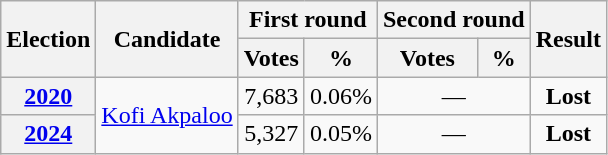<table class="wikitable" style="text-align:center">
<tr>
<th rowspan="2">Election</th>
<th rowspan="2">Candidate</th>
<th colspan="2">First round</th>
<th colspan="2">Second round</th>
<th rowspan="2">Result</th>
</tr>
<tr>
<th>Votes</th>
<th>%</th>
<th>Votes</th>
<th>%</th>
</tr>
<tr>
<th align=center><a href='#'>2020</a></th>
<td align=center rowspan=2><a href='#'>Kofi Akpaloo</a></td>
<td align=center>7,683</td>
<td align=center>0.06%</td>
<td colspan="2">—</td>
<td><strong>Lost</strong> </td>
</tr>
<tr>
<th align=center><a href='#'>2024</a></th>
<td align=center>5,327</td>
<td align=center>0.05%</td>
<td colspan="2">—</td>
<td><strong>Lost</strong> </td>
</tr>
</table>
